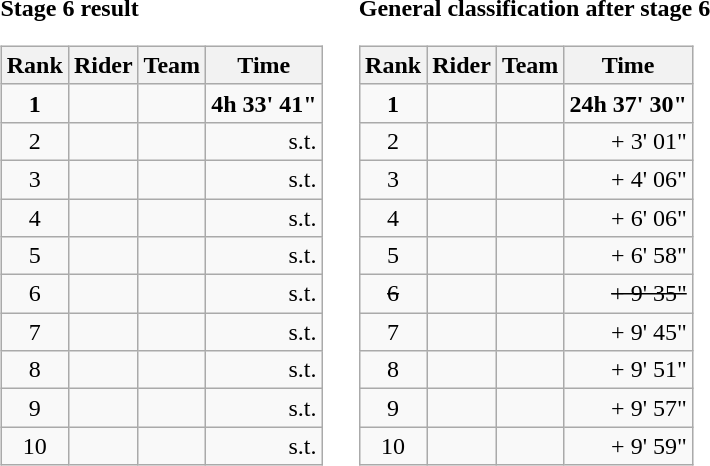<table>
<tr>
<td><strong>Stage 6 result</strong><br><table class="wikitable">
<tr>
<th scope="col">Rank</th>
<th scope="col">Rider</th>
<th scope="col">Team</th>
<th scope="col">Time</th>
</tr>
<tr>
<td style="text-align:center;"><strong>1</strong></td>
<td><strong></strong></td>
<td><strong></strong></td>
<td style="text-align:right;"><strong>4h 33' 41"</strong></td>
</tr>
<tr>
<td style="text-align:center;">2</td>
<td></td>
<td></td>
<td style="text-align:right;">s.t.</td>
</tr>
<tr>
<td style="text-align:center;">3</td>
<td></td>
<td></td>
<td style="text-align:right;">s.t.</td>
</tr>
<tr>
<td style="text-align:center;">4</td>
<td></td>
<td></td>
<td style="text-align:right;">s.t.</td>
</tr>
<tr>
<td style="text-align:center;">5</td>
<td></td>
<td></td>
<td style="text-align:right;">s.t.</td>
</tr>
<tr>
<td style="text-align:center;">6</td>
<td></td>
<td></td>
<td style="text-align:right;">s.t.</td>
</tr>
<tr>
<td style="text-align:center;">7</td>
<td></td>
<td></td>
<td style="text-align:right;">s.t.</td>
</tr>
<tr>
<td style="text-align:center;">8</td>
<td></td>
<td></td>
<td style="text-align:right;">s.t.</td>
</tr>
<tr>
<td style="text-align:center;">9</td>
<td></td>
<td></td>
<td style="text-align:right;">s.t.</td>
</tr>
<tr>
<td style="text-align:center;">10</td>
<td></td>
<td></td>
<td style="text-align:right;">s.t.</td>
</tr>
</table>
</td>
<td></td>
<td><strong>General classification after stage 6</strong><br><table class="wikitable">
<tr>
<th scope="col">Rank</th>
<th scope="col">Rider</th>
<th scope="col">Team</th>
<th scope="col">Time</th>
</tr>
<tr>
<td style="text-align:center;"><strong>1</strong></td>
<td><strong></strong>  </td>
<td><strong></strong></td>
<td style="text-align:right;"><strong>24h 37' 30"</strong></td>
</tr>
<tr>
<td style="text-align:center;">2</td>
<td> </td>
<td></td>
<td style="text-align:right;">+ 3' 01"</td>
</tr>
<tr>
<td style="text-align:center;">3</td>
<td></td>
<td></td>
<td style="text-align:right;">+ 4' 06"</td>
</tr>
<tr>
<td style="text-align:center;">4</td>
<td></td>
<td></td>
<td style="text-align:right;">+ 6' 06"</td>
</tr>
<tr>
<td style="text-align:center;">5</td>
<td> </td>
<td></td>
<td style="text-align:right;">+ 6' 58"</td>
</tr>
<tr>
<td style="text-align:center;"><del>6</del></td>
<td><del></del></td>
<td><del></del></td>
<td style="text-align:right;"><del>+ 9' 35"</del></td>
</tr>
<tr>
<td style="text-align:center;">7</td>
<td></td>
<td></td>
<td style="text-align:right;">+ 9' 45"</td>
</tr>
<tr>
<td style="text-align:center;">8</td>
<td></td>
<td></td>
<td style="text-align:right;">+ 9' 51"</td>
</tr>
<tr>
<td style="text-align:center;">9</td>
<td></td>
<td></td>
<td style="text-align:right;">+ 9' 57"</td>
</tr>
<tr>
<td style="text-align:center;">10</td>
<td></td>
<td></td>
<td style="text-align:right;">+ 9' 59"</td>
</tr>
</table>
</td>
</tr>
</table>
